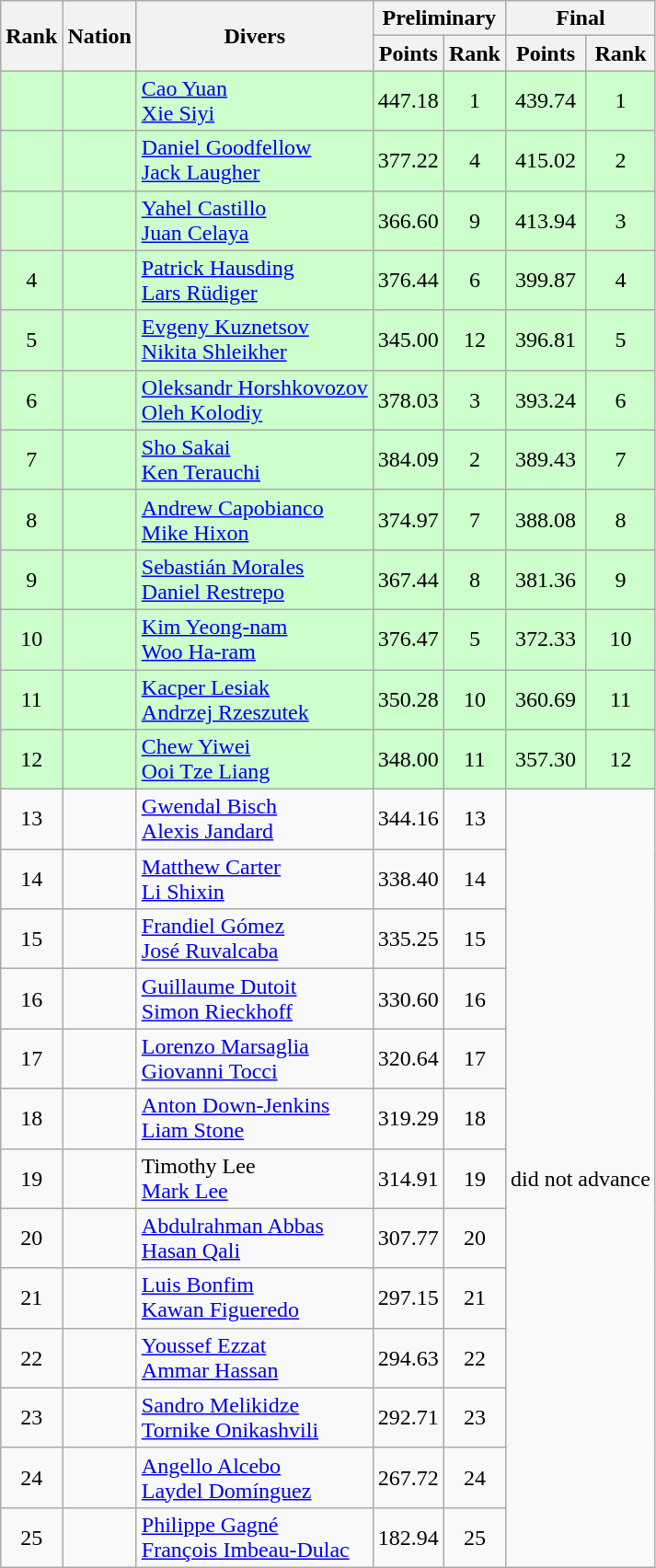<table class="wikitable sortable" style="text-align:center">
<tr>
<th rowspan=2>Rank</th>
<th rowspan=2>Nation</th>
<th rowspan=2>Divers</th>
<th colspan=2>Preliminary</th>
<th colspan=2>Final</th>
</tr>
<tr>
<th>Points</th>
<th>Rank</th>
<th>Points</th>
<th>Rank</th>
</tr>
<tr bgcolor=ccffcc>
<td></td>
<td align=left></td>
<td align=left><a href='#'>Cao Yuan</a><br><a href='#'>Xie Siyi</a></td>
<td>447.18</td>
<td>1</td>
<td>439.74</td>
<td>1</td>
</tr>
<tr bgcolor=ccffcc>
<td></td>
<td align=left></td>
<td align=left><a href='#'>Daniel Goodfellow</a><br><a href='#'>Jack Laugher</a></td>
<td>377.22</td>
<td>4</td>
<td>415.02</td>
<td>2</td>
</tr>
<tr bgcolor=ccffcc>
<td></td>
<td align=left></td>
<td align=left><a href='#'>Yahel Castillo</a><br><a href='#'>Juan Celaya</a></td>
<td>366.60</td>
<td>9</td>
<td>413.94</td>
<td>3</td>
</tr>
<tr bgcolor=ccffcc>
<td>4</td>
<td align=left></td>
<td align=left><a href='#'>Patrick Hausding</a><br><a href='#'>Lars Rüdiger</a></td>
<td>376.44</td>
<td>6</td>
<td>399.87</td>
<td>4</td>
</tr>
<tr bgcolor=ccffcc>
<td>5</td>
<td align=left></td>
<td align=left><a href='#'>Evgeny Kuznetsov</a><br><a href='#'>Nikita Shleikher</a></td>
<td>345.00</td>
<td>12</td>
<td>396.81</td>
<td>5</td>
</tr>
<tr bgcolor=ccffcc>
<td>6</td>
<td align=left></td>
<td align=left><a href='#'>Oleksandr Horshkovozov</a><br><a href='#'>Oleh Kolodiy</a></td>
<td>378.03</td>
<td>3</td>
<td>393.24</td>
<td>6</td>
</tr>
<tr bgcolor=ccffcc>
<td>7</td>
<td align=left></td>
<td align=left><a href='#'>Sho Sakai</a><br><a href='#'>Ken Terauchi</a></td>
<td>384.09</td>
<td>2</td>
<td>389.43</td>
<td>7</td>
</tr>
<tr bgcolor=ccffcc>
<td>8</td>
<td align=left></td>
<td align=left><a href='#'>Andrew Capobianco</a><br><a href='#'>Mike Hixon</a></td>
<td>374.97</td>
<td>7</td>
<td>388.08</td>
<td>8</td>
</tr>
<tr bgcolor=ccffcc>
<td>9</td>
<td align=left></td>
<td align=left><a href='#'>Sebastián Morales</a><br><a href='#'>Daniel Restrepo</a></td>
<td>367.44</td>
<td>8</td>
<td>381.36</td>
<td>9</td>
</tr>
<tr bgcolor=ccffcc>
<td>10</td>
<td align=left></td>
<td align=left><a href='#'>Kim Yeong-nam</a><br><a href='#'>Woo Ha-ram</a></td>
<td>376.47</td>
<td>5</td>
<td>372.33</td>
<td>10</td>
</tr>
<tr bgcolor=ccffcc>
<td>11</td>
<td align=left></td>
<td align=left><a href='#'>Kacper Lesiak</a><br><a href='#'>Andrzej Rzeszutek</a></td>
<td>350.28</td>
<td>10</td>
<td>360.69</td>
<td>11</td>
</tr>
<tr bgcolor=ccffcc>
<td>12</td>
<td align=left></td>
<td align=left><a href='#'>Chew Yiwei</a><br><a href='#'>Ooi Tze Liang</a></td>
<td>348.00</td>
<td>11</td>
<td>357.30</td>
<td>12</td>
</tr>
<tr>
<td>13</td>
<td align=left></td>
<td align=left><a href='#'>Gwendal Bisch</a><br><a href='#'>Alexis Jandard</a></td>
<td>344.16</td>
<td>13</td>
<td rowspan=13 colspan=2>did not advance</td>
</tr>
<tr>
<td>14</td>
<td align=left></td>
<td align=left><a href='#'>Matthew Carter</a><br><a href='#'>Li Shixin</a></td>
<td>338.40</td>
<td>14</td>
</tr>
<tr>
<td>15</td>
<td align=left></td>
<td align=left><a href='#'>Frandiel Gómez</a><br><a href='#'>José Ruvalcaba</a></td>
<td>335.25</td>
<td>15</td>
</tr>
<tr>
<td>16</td>
<td align=left></td>
<td align=left><a href='#'>Guillaume Dutoit</a><br><a href='#'>Simon Rieckhoff</a></td>
<td>330.60</td>
<td>16</td>
</tr>
<tr>
<td>17</td>
<td align=left></td>
<td align=left><a href='#'>Lorenzo Marsaglia</a><br><a href='#'>Giovanni Tocci</a></td>
<td>320.64</td>
<td>17</td>
</tr>
<tr>
<td>18</td>
<td align=left></td>
<td align=left><a href='#'>Anton Down-Jenkins</a><br><a href='#'>Liam Stone</a></td>
<td>319.29</td>
<td>18</td>
</tr>
<tr>
<td>19</td>
<td align=left></td>
<td align=left>Timothy Lee<br><a href='#'>Mark Lee</a></td>
<td>314.91</td>
<td>19</td>
</tr>
<tr>
<td>20</td>
<td align=left></td>
<td align=left><a href='#'>Abdulrahman Abbas</a><br><a href='#'>Hasan Qali</a></td>
<td>307.77</td>
<td>20</td>
</tr>
<tr>
<td>21</td>
<td align=left></td>
<td align=left><a href='#'>Luis Bonfim</a><br><a href='#'>Kawan Figueredo</a></td>
<td>297.15</td>
<td>21</td>
</tr>
<tr>
<td>22</td>
<td align=left></td>
<td align=left><a href='#'>Youssef Ezzat</a><br><a href='#'>Ammar Hassan</a></td>
<td>294.63</td>
<td>22</td>
</tr>
<tr>
<td>23</td>
<td align=left></td>
<td align=left><a href='#'>Sandro Melikidze</a><br><a href='#'>Tornike Onikashvili</a></td>
<td>292.71</td>
<td>23</td>
</tr>
<tr>
<td>24</td>
<td align=left></td>
<td align=left><a href='#'>Angello Alcebo</a><br><a href='#'>Laydel Domínguez</a></td>
<td>267.72</td>
<td>24</td>
</tr>
<tr>
<td>25</td>
<td align=left></td>
<td align=left><a href='#'>Philippe Gagné</a><br><a href='#'>François Imbeau-Dulac</a></td>
<td>182.94</td>
<td>25</td>
</tr>
</table>
